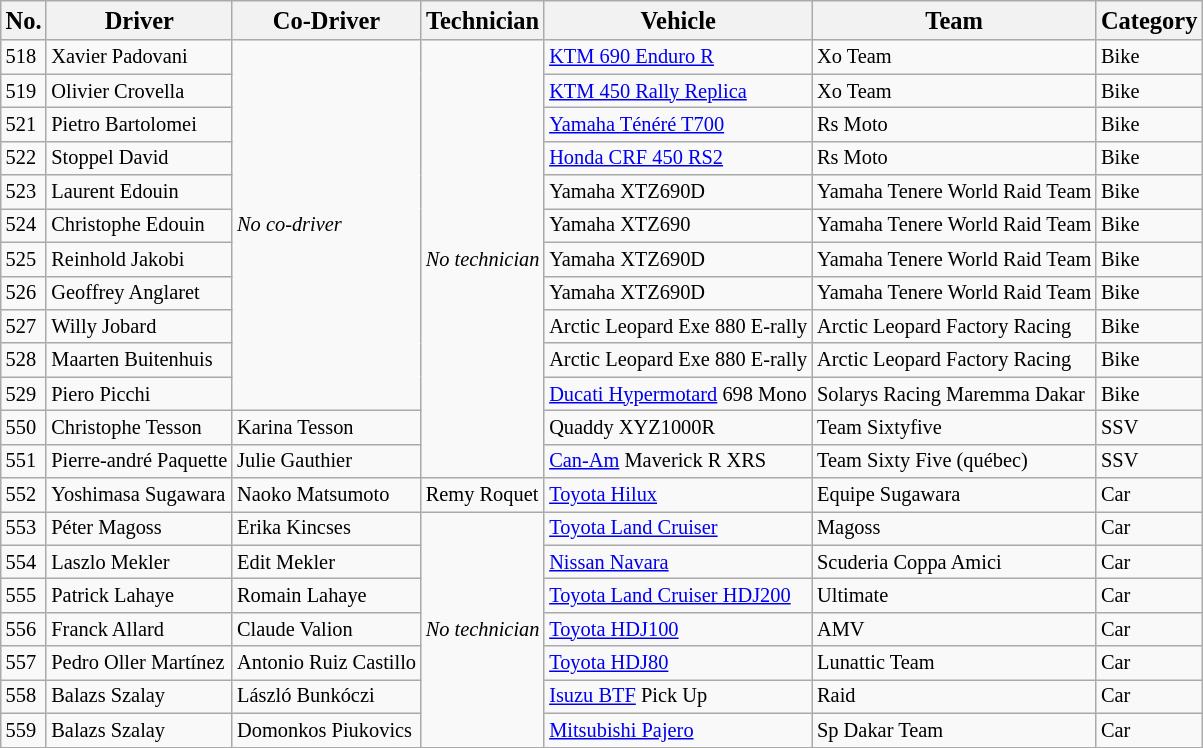<table class="wikitable sortable" style="font-size:85%;">
<tr>
<th><big>No.</big></th>
<th><big>Driver</big></th>
<th><big>Co-Driver</big></th>
<th><big>Technician</big></th>
<th><big>Vehicle</big></th>
<th><big>Team</big></th>
<th><big>Category</big></th>
</tr>
<tr>
<td>518</td>
<td> Xavier Padovani</td>
<td rowspan="11"><em>No co-driver</em></td>
<td rowspan="13"><em>No technician</em></td>
<td><a href='#'>KTM 690 Enduro R</a></td>
<td>Xo Team</td>
<td>Bike</td>
</tr>
<tr>
<td>519</td>
<td> Olivier Crovella</td>
<td><a href='#'>KTM 450 Rally Replica</a></td>
<td>Xo Team</td>
<td>Bike</td>
</tr>
<tr>
<td>521</td>
<td> Pietro Bartolomei</td>
<td><a href='#'>Yamaha Ténéré T700</a></td>
<td>Rs Moto</td>
<td>Bike</td>
</tr>
<tr>
<td>522</td>
<td> Stoppel David</td>
<td><a href='#'>Honda CRF 450 RS2</a></td>
<td>Rs Moto</td>
<td>Bike</td>
</tr>
<tr>
<td>523</td>
<td> Laurent Edouin</td>
<td>Yamaha XTZ690D</td>
<td>Yamaha Tenere World Raid Team</td>
<td>Bike</td>
</tr>
<tr>
<td>524</td>
<td> Christophe Edouin</td>
<td>Yamaha XTZ690</td>
<td>Yamaha Tenere World Raid Team</td>
<td>Bike</td>
</tr>
<tr>
<td>525</td>
<td> Reinhold Jakobi</td>
<td>Yamaha XTZ690D</td>
<td>Yamaha Tenere World Raid Team</td>
<td>Bike</td>
</tr>
<tr>
<td>526</td>
<td> Geoffrey Anglaret</td>
<td>Yamaha XTZ690D</td>
<td>Yamaha Tenere World Raid Team</td>
<td>Bike</td>
</tr>
<tr>
<td>527</td>
<td> Willy Jobard</td>
<td>Arctic Leopard Exe 880 E-rally</td>
<td>Arctic Leopard Factory Racing</td>
<td>Bike</td>
</tr>
<tr>
<td>528</td>
<td> Maarten Buitenhuis</td>
<td>Arctic Leopard Exe 880 E-rally</td>
<td>Arctic Leopard Factory Racing</td>
<td>Bike</td>
</tr>
<tr>
<td>529</td>
<td> Piero Picchi</td>
<td><a href='#'>Ducati Hypermotard</a> 698 Mono</td>
<td>Solarys Racing Maremma Dakar</td>
<td>Bike</td>
</tr>
<tr>
<td>550</td>
<td> Christophe Tesson</td>
<td> Karina Tesson</td>
<td>Quaddy XYZ1000R</td>
<td>Team Sixtyfive</td>
<td>SSV</td>
</tr>
<tr>
<td>551</td>
<td> Pierre-andré Paquette</td>
<td> Julie Gauthier</td>
<td><a href='#'>Can-Am</a> Maverick R XRS</td>
<td>Team Sixty Five (québec)</td>
<td>SSV</td>
</tr>
<tr>
<td>552</td>
<td> Yoshimasa Sugawara</td>
<td> Naoko Matsumoto</td>
<td> Remy Roquet</td>
<td><a href='#'>Toyota Hilux</a></td>
<td>Equipe Sugawara</td>
<td>Car</td>
</tr>
<tr>
<td>553</td>
<td> Péter Magoss</td>
<td> Erika Kincses</td>
<td rowspan="7"><em>No technician</em></td>
<td><a href='#'>Toyota Land Cruiser</a></td>
<td>Magoss</td>
<td>Car</td>
</tr>
<tr>
<td>554</td>
<td> Laszlo Mekler</td>
<td> Edit Mekler</td>
<td><a href='#'>Nissan Navara</a></td>
<td>Scuderia Coppa Amici</td>
<td>Car</td>
</tr>
<tr>
<td>555</td>
<td> Patrick Lahaye</td>
<td> Romain Lahaye</td>
<td><a href='#'>Toyota Land Cruiser HDJ200</a></td>
<td>Ultimate</td>
<td>Car</td>
</tr>
<tr>
<td>556</td>
<td> Franck Allard</td>
<td> Claude Valion</td>
<td><a href='#'>Toyota HDJ100</a></td>
<td>AMV</td>
<td>Car</td>
</tr>
<tr>
<td>557</td>
<td> Pedro Oller Martínez</td>
<td> Antonio Ruiz Castillo</td>
<td><a href='#'>Toyota HDJ80</a></td>
<td>Lunattic Team</td>
<td>Car</td>
</tr>
<tr>
<td>558</td>
<td> Balazs Szalay</td>
<td> László Bunkóczi</td>
<td><a href='#'>Isuzu BTF</a> Pick Up</td>
<td>Raid</td>
<td>Car</td>
</tr>
<tr>
<td>559</td>
<td> Balazs Szalay</td>
<td> Domonkos Piukovics</td>
<td><a href='#'>Mitsubishi Pajero</a></td>
<td>Sp Dakar Team</td>
<td>Car</td>
</tr>
</table>
